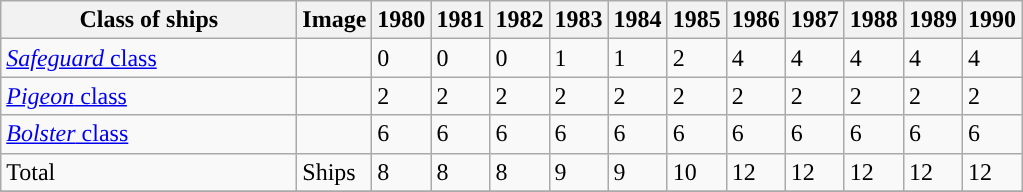<table class="wikitable sortable collapsible collapsed">
<tr>
<th style="width:29%;">Class of ships</th>
<th>Image</th>
<th>1980</th>
<th>1981</th>
<th>1982</th>
<th>1983</th>
<th>1984</th>
<th>1985</th>
<th>1986</th>
<th>1987</th>
<th>1988</th>
<th>1989</th>
<th>1990</th>
</tr>
<tr valign="top">
<td><a href='#'><em>Safeguard</em> class</a></td>
<td></td>
<td>0</td>
<td>0</td>
<td>0</td>
<td>1</td>
<td>1</td>
<td>2</td>
<td>4</td>
<td>4</td>
<td>4</td>
<td>4</td>
<td>4</td>
</tr>
<tr valign="top">
<td><a href='#'><em>Pigeon</em> class</a></td>
<td></td>
<td>2</td>
<td>2</td>
<td>2</td>
<td>2</td>
<td>2</td>
<td>2</td>
<td>2</td>
<td>2</td>
<td>2</td>
<td>2</td>
<td>2</td>
</tr>
<tr valign="top">
<td><a href='#'><em>Bolster</em> class</a></td>
<td></td>
<td>6</td>
<td>6</td>
<td>6</td>
<td>6</td>
<td>6</td>
<td>6</td>
<td>6</td>
<td>6</td>
<td>6</td>
<td>6</td>
<td>6</td>
</tr>
<tr valign="top">
<td>Total</td>
<td>Ships</td>
<td>8</td>
<td>8</td>
<td>8</td>
<td>9</td>
<td>9</td>
<td>10</td>
<td>12</td>
<td>12</td>
<td>12</td>
<td>12</td>
<td>12</td>
</tr>
<tr>
</tr>
</table>
